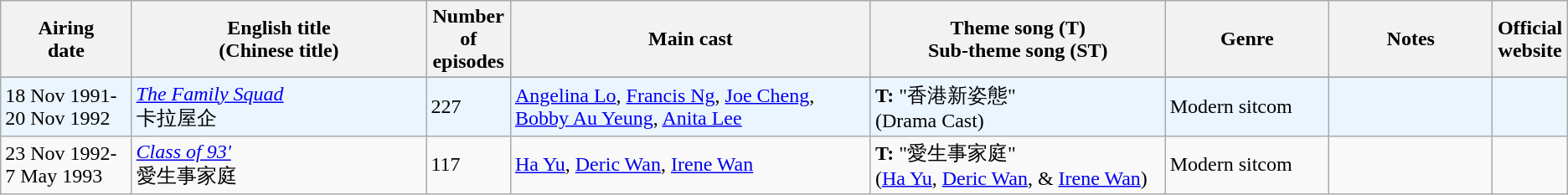<table class="wikitable">
<tr>
<th align=center width=8% bgcolor="silver">Airing<br>date</th>
<th align=center width=18% bgcolor="silver">English title <br> (Chinese title)</th>
<th align=center width=5% bgcolor="silver">Number of episodes</th>
<th align=center width=22% bgcolor="silver">Main cast</th>
<th align=center width=18% bgcolor="silver">Theme song (T) <br>Sub-theme song (ST)</th>
<th align=center width=10% bgcolor="silver">Genre</th>
<th align=center width=10% bgcolor="silver">Notes</th>
<th align=center width=1% bgcolor="silver">Official website</th>
</tr>
<tr>
</tr>
<tr ---- bgcolor="#ebf5ff">
<td>18 Nov 1991- <br> 20 Nov 1992</td>
<td><em><a href='#'>The Family Squad</a></em> <br> 卡拉屋企</td>
<td>227</td>
<td><a href='#'>Angelina Lo</a>, <a href='#'>Francis Ng</a>, <a href='#'>Joe Cheng</a>, <a href='#'>Bobby Au Yeung</a>, <a href='#'>Anita Lee</a></td>
<td><strong>T:</strong> "香港新姿態" <br> (Drama Cast)</td>
<td>Modern sitcom</td>
<td></td>
<td></td>
</tr>
<tr>
<td>23 Nov 1992- <br> 7 May 1993</td>
<td><em><a href='#'>Class of 93'</a></em> <br> 愛生事家庭</td>
<td>117</td>
<td><a href='#'>Ha Yu</a>, <a href='#'>Deric Wan</a>, <a href='#'>Irene Wan</a></td>
<td><strong>T:</strong> "愛生事家庭" <br> (<a href='#'>Ha Yu</a>, <a href='#'>Deric Wan</a>, & <a href='#'>Irene Wan</a>)</td>
<td>Modern sitcom</td>
<td></td>
<td></td>
</tr>
</table>
